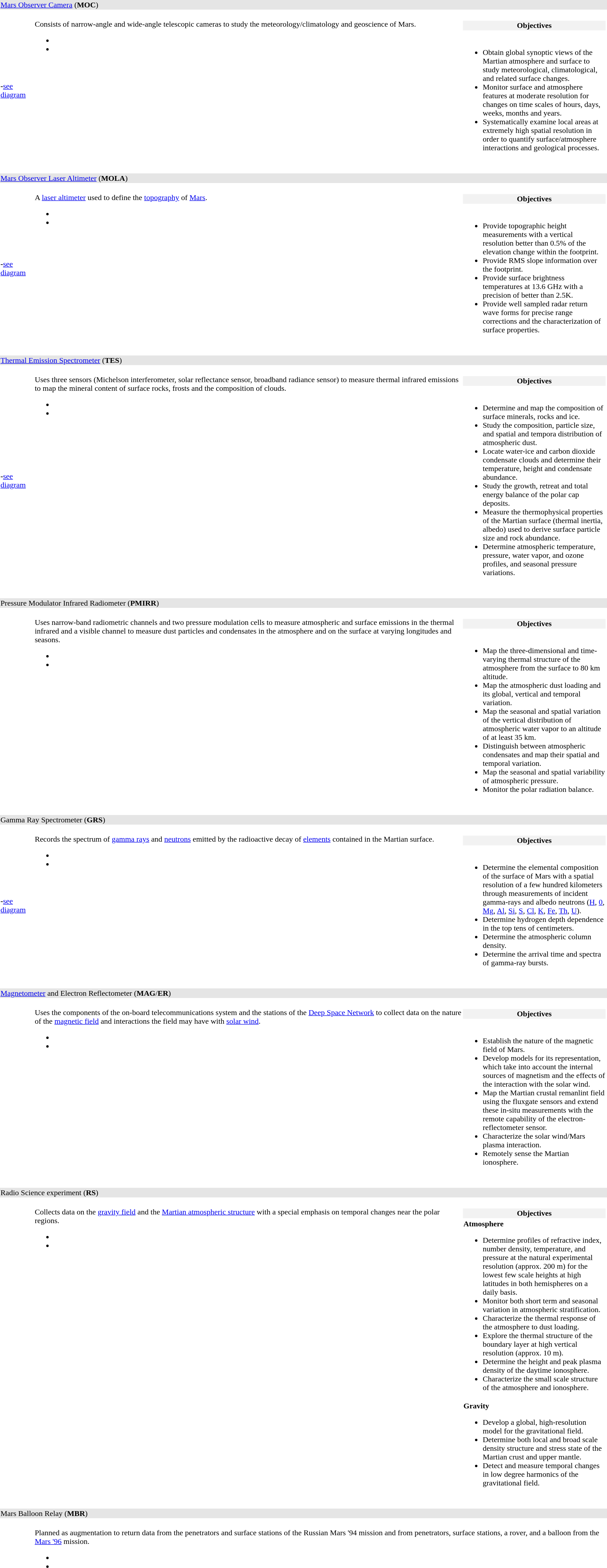<table>
<tr>
<td colspan="2" style="background: #e5e5e5"><a href='#'>Mars Observer Camera</a> (<strong>MOC</strong>)</td>
</tr>
<tr>
<td> <br><strong>-</strong><a href='#'>see diagram</a></td>
<td><br><table style="float: right;" class="collapsible collapsed" width="300px">
<tr>
<th style="background: #f2f2f2">Objectives</th>
</tr>
<tr>
<td><br><ul><li>Obtain global synoptic views of the Martian atmosphere and surface to study meteorological, climatological, and related surface changes.</li><li>Monitor surface and atmosphere features at moderate resolution for changes on time scales of hours, days, weeks, months and years.</li><li>Systematically examine local areas at extremely high spatial resolution in order to quantify surface/atmosphere interactions and geological processes.</li></ul></td>
</tr>
</table>
Consists of narrow-angle and wide-angle telescopic cameras to study the meteorology/climatology and geoscience of Mars.<ul><li></li><li></li></ul></td>
</tr>
<tr>
<td></td>
<td><br></td>
</tr>
<tr>
<td colspan="2" style="background: #e5e5e5"><a href='#'>Mars Observer Laser Altimeter</a> (<strong>MOLA</strong>)</td>
</tr>
<tr>
<td> <br><strong>-</strong><a href='#'>see diagram</a></td>
<td><br><table style="float: right;" class="collapsible collapsed" width="300px">
<tr>
<th style="background: #f2f2f2">Objectives</th>
</tr>
<tr>
<td><br><ul><li>Provide topographic height measurements with a vertical resolution better than 0.5% of the elevation change within the footprint.</li><li>Provide RMS slope information over the footprint.</li><li>Provide surface brightness temperatures at 13.6 GHz with a precision of better than 2.5K.</li><li>Provide well sampled radar return wave forms for precise range corrections and the characterization of surface properties.</li></ul></td>
</tr>
</table>
A <a href='#'>laser altimeter</a> used to define the <a href='#'>topography</a> of <a href='#'>Mars</a>.<ul><li></li><li></li></ul></td>
</tr>
<tr>
<td></td>
<td><br></td>
</tr>
<tr>
<td colspan="2" style="background: #e5e5e5"><a href='#'>Thermal Emission Spectrometer</a> (<strong>TES</strong>)</td>
</tr>
<tr>
<td> <br><strong>-</strong><a href='#'>see diagram</a></td>
<td><br><table style="float: right;" class="collapsible collapsed" width="300px">
<tr>
<th style="background: #f2f2f2">Objectives</th>
</tr>
<tr>
<td><br><ul><li>Determine and map the composition of surface minerals, rocks and ice.</li><li>Study the composition, particle size, and spatial and tempora distribution of atmospheric dust.</li><li>Locate water-ice and carbon dioxide condensate clouds and determine their temperature, height and condensate abundance.</li><li>Study the growth, retreat and total energy balance of the polar cap deposits.</li><li>Measure the thermophysical properties of the Martian surface (thermal inertia, albedo) used to derive surface particle size and rock abundance.</li><li>Determine atmospheric temperature, pressure, water vapor, and ozone profiles, and seasonal pressure variations.</li></ul></td>
</tr>
</table>
Uses three sensors (Michelson interferometer, solar reflectance sensor, broadband radiance sensor) to measure thermal infrared emissions to map the mineral content of surface rocks, frosts and the composition of clouds.<ul><li></li><li></li></ul></td>
</tr>
<tr>
<td></td>
<td><br></td>
</tr>
<tr>
<td colspan="2" style="background: #e5e5e5">Pressure Modulator Infrared Radiometer (<strong>PMIRR</strong>)</td>
</tr>
<tr>
<td></td>
<td><br><table style="float: right;" class="collapsible collapsed" width="300px">
<tr>
<th style="background: #f2f2f2">Objectives</th>
</tr>
<tr>
<td><br><ul><li>Map the three-dimensional and time-varying thermal structure of the atmosphere from the surface to 80 km altitude.</li><li>Map the atmospheric dust loading and its global, vertical and temporal variation.</li><li>Map the seasonal and spatial variation of the vertical distribution of atmospheric water vapor to an altitude of at least 35 km.</li><li>Distinguish between atmospheric condensates and map their spatial and temporal variation.</li><li>Map the seasonal and spatial variability of atmospheric pressure.</li><li>Monitor the polar radiation balance.</li></ul></td>
</tr>
</table>
Uses narrow-band radiometric channels and two pressure modulation cells to measure atmospheric and surface emissions in the thermal infrared and a visible channel to measure dust particles and condensates in the atmosphere and on the surface at varying longitudes and seasons.<ul><li></li><li></li></ul></td>
</tr>
<tr>
<td></td>
<td><br></td>
</tr>
<tr>
<td colspan="2" style="background: #e5e5e5">Gamma Ray Spectrometer (<strong>GRS</strong>)</td>
</tr>
<tr>
<td> <br><strong>-</strong><a href='#'>see diagram</a></td>
<td><br><table style="float: right;" class="collapsible collapsed" width="300px">
<tr>
<th style="background: #f2f2f2">Objectives</th>
</tr>
<tr>
<td><br><ul><li>Determine the elemental composition of the surface of Mars with a spatial resolution of a few hundred kilometers through measurements of incident gamma-rays and albedo neutrons (<a href='#'>H</a>, <a href='#'>0</a>, <a href='#'>Mg</a>, <a href='#'>Al</a>, <a href='#'>Si</a>, <a href='#'>S</a>, <a href='#'>Cl</a>, <a href='#'>K</a>, <a href='#'>Fe</a>, <a href='#'>Th</a>, <a href='#'>U</a>).</li><li>Determine hydrogen depth dependence in the top tens of centimeters.</li><li>Determine the atmospheric column density.</li><li>Determine the arrival time and spectra of gamma-ray bursts.</li></ul></td>
</tr>
</table>
Records the spectrum of <a href='#'>gamma rays</a> and <a href='#'>neutrons</a> emitted by the radioactive decay of <a href='#'>elements</a> contained in the Martian surface.<ul><li></li><li></li></ul></td>
</tr>
<tr>
<td></td>
<td><br></td>
</tr>
<tr>
<td colspan="2" style="background: #e5e5e5"><a href='#'>Magnetometer</a> and Electron Reflectometer (<strong>MAG</strong>/<strong>ER</strong>)</td>
</tr>
<tr>
<td></td>
<td><br><table style="float: right;" class="collapsible collapsed" width="300px">
<tr>
<th style="background: #f2f2f2">Objectives</th>
</tr>
<tr>
<td><br><ul><li>Establish the nature of the magnetic field of Mars.</li><li>Develop models for its representation, which take into account the internal sources of magnetism and the effects of the interaction with the solar wind.</li><li>Map the Martian crustal remanlint field using the fluxgate sensors and extend these in-situ measurements with the remote capability of the electron-reflectometer sensor.</li><li>Characterize the solar wind/Mars plasma interaction.</li><li>Remotely sense the Martian ionosphere.</li></ul></td>
</tr>
</table>
Uses the components of the on-board telecommunications system and the stations of the <a href='#'>Deep Space Network</a> to collect data on the nature of the <a href='#'>magnetic field</a> and interactions the field may have with <a href='#'>solar wind</a>.<ul><li></li><li></li></ul></td>
</tr>
<tr>
<td></td>
<td><br></td>
</tr>
<tr>
<td colspan="2" style="background: #e5e5e5">Radio Science experiment (<strong>RS</strong>)</td>
</tr>
<tr>
<td></td>
<td><br><table style="float: right;" class="collapsible collapsed" width="300px">
<tr>
<th style="background: #f2f2f2">Objectives</th>
</tr>
<tr>
<td><strong>Atmosphere</strong><br><ul><li>Determine profiles of refractive index, number density, temperature, and pressure at the natural experimental resolution (approx. 200 m) for the lowest few scale heights at high latitudes in both hemispheres on a daily basis.</li><li>Monitor both short term and seasonal variation in atmospheric stratification.</li><li>Characterize the thermal response of the atmosphere to dust loading.</li><li>Explore the thermal structure of the boundary layer at high vertical resolution (approx. 10 m).</li><li>Determine the height and peak plasma density of the daytime ionosphere.</li><li>Characterize the small scale structure of the atmosphere and ionosphere.</li></ul></td>
</tr>
<tr>
<td><strong>Gravity</strong><br><ul><li>Develop a global, high-resolution model for the gravitational field.</li><li>Determine both local and broad scale density structure and stress state of the Martian crust and upper mantle.</li><li>Detect and measure temporal changes in low degree harmonics of the gravitational field.</li></ul></td>
</tr>
</table>
Collects data on the <a href='#'>gravity field</a> and the <a href='#'>Martian atmospheric structure</a> with a special emphasis on temporal changes near the polar regions.<ul><li></li><li></li></ul></td>
</tr>
<tr>
<td></td>
<td><br></td>
</tr>
<tr>
<td colspan="2" style="background: #e5e5e5">Mars Balloon Relay (<strong>MBR</strong>)</td>
</tr>
<tr>
<td></td>
<td><br>Planned as augmentation to return data from the penetrators and surface stations of the Russian Mars '94 mission and from penetrators, surface stations, a rover, and a balloon from the <a href='#'>Mars '96</a> mission.<ul><li></li><li></li></ul></td>
</tr>
<tr>
<td></td>
<td><br></td>
</tr>
<tr>
</tr>
</table>
